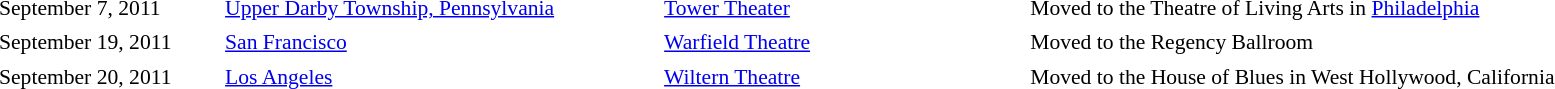<table cellpadding="2" style="border:0 solid darkgrey; font-size:90%">
<tr>
<th style="width:150px;"></th>
<th style="width:300px;"></th>
<th style="width:250px;"></th>
<th style="width:600px;"></th>
</tr>
<tr border="0">
</tr>
<tr>
<td>September 7, 2011</td>
<td><a href='#'>Upper Darby Township, Pennsylvania</a></td>
<td><a href='#'>Tower Theater</a></td>
<td>Moved to the Theatre of Living Arts in <a href='#'>Philadelphia</a></td>
</tr>
<tr>
<td>September 19, 2011</td>
<td><a href='#'>San Francisco</a></td>
<td><a href='#'>Warfield Theatre</a></td>
<td>Moved to the Regency Ballroom</td>
</tr>
<tr>
<td>September 20, 2011</td>
<td><a href='#'>Los Angeles</a></td>
<td><a href='#'>Wiltern Theatre</a></td>
<td>Moved to the House of Blues in West Hollywood, California</td>
</tr>
<tr>
</tr>
</table>
